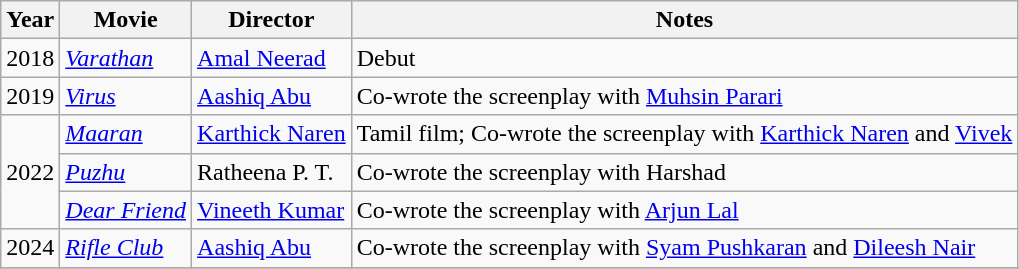<table class="wikitable">
<tr>
<th>Year</th>
<th>Movie</th>
<th>Director</th>
<th>Notes</th>
</tr>
<tr>
<td>2018</td>
<td><em><a href='#'>Varathan</a></em></td>
<td><a href='#'>Amal Neerad</a></td>
<td>Debut</td>
</tr>
<tr>
<td>2019</td>
<td><em><a href='#'>Virus</a></em></td>
<td><a href='#'>Aashiq Abu</a></td>
<td>Co-wrote the screenplay with <a href='#'>Muhsin Parari</a></td>
</tr>
<tr>
<td rowspan="3">2022</td>
<td><em><a href='#'>Maaran</a></em></td>
<td><a href='#'>Karthick Naren</a></td>
<td>Tamil film; Co-wrote the screenplay with <a href='#'>Karthick Naren</a> and <a href='#'>Vivek</a></td>
</tr>
<tr>
<td><em><a href='#'>Puzhu</a></em></td>
<td>Ratheena P. T.</td>
<td>Co-wrote the screenplay with Harshad</td>
</tr>
<tr>
<td><em><a href='#'>Dear Friend</a></em></td>
<td><a href='#'>Vineeth Kumar</a></td>
<td>Co-wrote the screenplay with <a href='#'>Arjun Lal</a></td>
</tr>
<tr>
<td>2024</td>
<td><em><a href='#'>Rifle Club</a></em></td>
<td><a href='#'>Aashiq Abu</a></td>
<td>Co-wrote the screenplay with <a href='#'>Syam Pushkaran</a> and <a href='#'>Dileesh Nair</a></td>
</tr>
<tr>
</tr>
</table>
